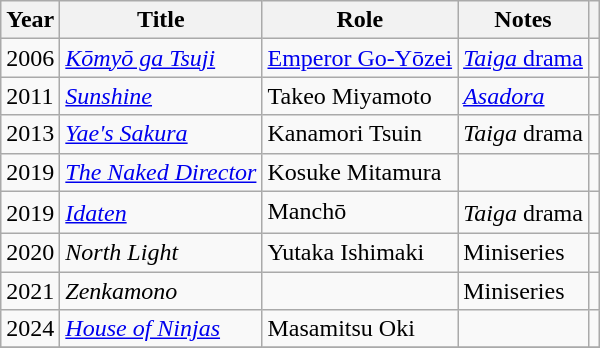<table class="wikitable">
<tr>
<th>Year</th>
<th>Title</th>
<th>Role</th>
<th>Notes</th>
<th></th>
</tr>
<tr>
<td>2006</td>
<td><em><a href='#'>Kōmyō ga Tsuji</a></em></td>
<td><a href='#'>Emperor Go-Yōzei</a></td>
<td><a href='#'><em>Taiga</em> drama</a></td>
<td></td>
</tr>
<tr>
<td>2011</td>
<td><em><a href='#'>Sunshine</a></em></td>
<td>Takeo Miyamoto</td>
<td><em><a href='#'>Asadora</a></em></td>
<td></td>
</tr>
<tr>
<td>2013</td>
<td><em><a href='#'>Yae's Sakura</a></em></td>
<td>Kanamori Tsuin</td>
<td><em>Taiga</em> drama</td>
<td></td>
</tr>
<tr>
<td>2019</td>
<td><em><a href='#'>The Naked Director</a></em></td>
<td>Kosuke Mitamura</td>
<td></td>
<td></td>
</tr>
<tr>
<td>2019</td>
<td><em><a href='#'>Idaten</a></em></td>
<td>Manchō　</td>
<td><em>Taiga</em> drama</td>
<td></td>
</tr>
<tr>
<td>2020</td>
<td><em>North Light</em></td>
<td>Yutaka Ishimaki</td>
<td>Miniseries</td>
<td></td>
</tr>
<tr>
<td>2021</td>
<td><em>Zenkamono</em></td>
<td></td>
<td>Miniseries</td>
<td></td>
</tr>
<tr>
<td>2024</td>
<td><em><a href='#'>House of Ninjas</a></em></td>
<td>Masamitsu Oki</td>
<td></td>
<td></td>
</tr>
<tr>
</tr>
</table>
